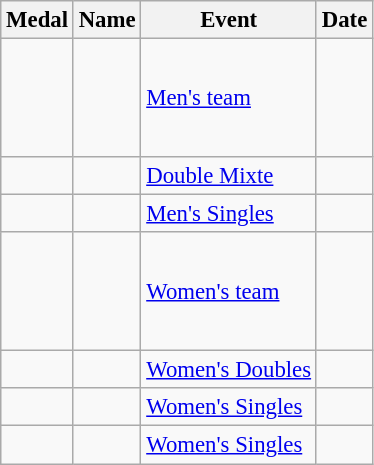<table class="wikitable sortable" style="font-size:95%">
<tr>
<th>Medal</th>
<th>Name</th>
<th>Event</th>
<th>Date</th>
</tr>
<tr>
<td></td>
<td><br><br><br><br></td>
<td><a href='#'>Men's team</a></td>
<td></td>
</tr>
<tr>
<td></td>
<td><br></td>
<td><a href='#'>Double Mixte</a></td>
<td></td>
</tr>
<tr>
<td></td>
<td></td>
<td><a href='#'>Men's Singles</a></td>
<td></td>
</tr>
<tr>
<td></td>
<td><br><br><br><br></td>
<td><a href='#'>Women's team</a></td>
<td></td>
</tr>
<tr>
<td></td>
<td><br></td>
<td><a href='#'>Women's Doubles</a></td>
<td></td>
</tr>
<tr>
<td></td>
<td></td>
<td><a href='#'>Women's Singles</a></td>
<td></td>
</tr>
<tr>
<td></td>
<td></td>
<td><a href='#'>Women's Singles</a></td>
<td></td>
</tr>
</table>
